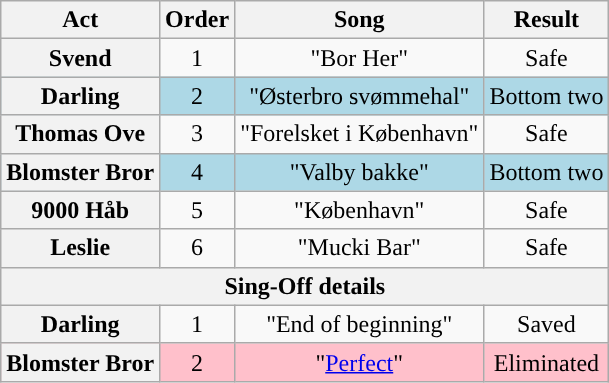<table class="wikitable plainrowheaders" style="text-align:center;">
<tr>
<th scope="col">Act</th>
<th scope="col">Order</th>
<th scope="col">Song</th>
<th scope="col">Result</th>
</tr>
<tr>
<th scope=row>Svend</th>
<td>1</td>
<td>"Bor Her"</td>
<td>Safe</td>
</tr>
<tr style="background:lightblue">
<th scope=row>Darling</th>
<td>2</td>
<td>"Østerbro svømmehal"</td>
<td>Bottom two</td>
</tr>
<tr>
<th scope=row>Thomas Ove</th>
<td>3</td>
<td>"Forelsket i København"</td>
<td>Safe</td>
</tr>
<tr style="background:lightblue">
<th scope=row>Blomster Bror</th>
<td>4</td>
<td>"Valby bakke"</td>
<td>Bottom two</td>
</tr>
<tr>
<th scope=row>9000 Håb</th>
<td>5</td>
<td>"København"</td>
<td>Safe</td>
</tr>
<tr>
<th scope=row>Leslie</th>
<td>6</td>
<td>"Mucki Bar"</td>
<td>Safe</td>
</tr>
<tr>
<th colspan="4">Sing-Off details</th>
</tr>
<tr>
<th scope="row">Darling</th>
<td>1</td>
<td>"End of beginning"</td>
<td>Saved</td>
</tr>
<tr style="background:pink">
<th scope="row">Blomster Bror</th>
<td>2</td>
<td>"<a href='#'>Perfect</a>"</td>
<td>Eliminated</td>
</tr>
</table>
